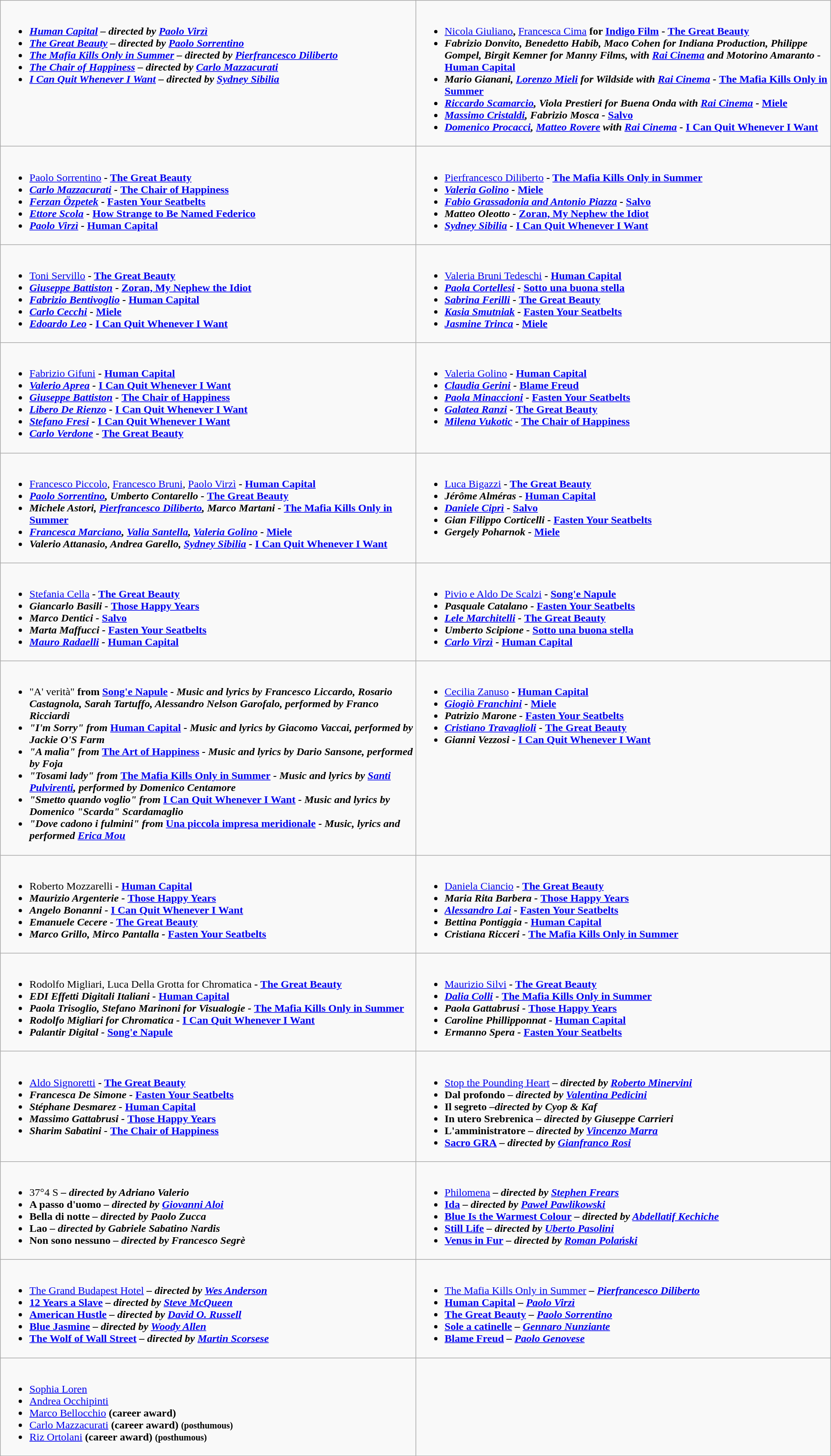<table class="wikitable" role="presentation">
<tr>
<td style="vertical-align:top; width:50%;"><br><ul><li><strong><em><a href='#'>Human Capital</a><em>  – directed by <a href='#'>Paolo Virzì</a><strong></li><li></em><a href='#'>The Great Beauty</a><em> – directed by <a href='#'>Paolo Sorrentino</a></li><li></em><a href='#'>The Mafia Kills Only in Summer</a><em> – directed by <a href='#'>Pierfrancesco Diliberto</a></li><li></em><a href='#'>The Chair of Happiness</a><em> – directed by <a href='#'>Carlo Mazzacurati</a></li><li></em><a href='#'>I Can Quit Whenever I Want</a><em> – directed by <a href='#'>Sydney Sibilia</a></li></ul></td>
<td style="vertical-align:top; width:50%;"><br><ul><li></strong><a href='#'>Nicola Giuliano</a><strong>, </strong><a href='#'>Francesca Cima</a><strong> for <a href='#'>Indigo Film</a> - </em><a href='#'>The Great Beauty</a><em></li><li>Fabrizio Donvito, Benedetto Habib, Maco Cohen for Indiana Production,  Philippe Gompel, Birgit Kemner for Manny Films, with <a href='#'>Rai Cinema</a> and Motorino Amaranto - </em><a href='#'>Human Capital</a><em></li><li>Mario Gianani, <a href='#'>Lorenzo Mieli</a> for Wildside with <a href='#'>Rai Cinema</a> - </em><a href='#'>The Mafia Kills Only in Summer</a><em></li><li><a href='#'>Riccardo Scamarcio</a>, Viola Prestieri for Buena Onda with <a href='#'>Rai Cinema</a> - </em><a href='#'>Miele</a><em></li><li><a href='#'>Massimo Cristaldi</a>, Fabrizio Mosca - </em><a href='#'>Salvo</a><em></li><li><a href='#'>Domenico Procacci</a>, <a href='#'>Matteo Rovere</a> with <a href='#'>Rai Cinema</a> - </em><a href='#'>I Can Quit Whenever I Want</a><em></li></ul></td>
</tr>
<tr>
<td style="vertical-align:top; width:50%;"><br><ul><li></strong><a href='#'>Paolo Sorrentino</a><strong> - </em><a href='#'>The Great Beauty</a><em></li><li><a href='#'>Carlo Mazzacurati</a> - </em><a href='#'>The Chair of Happiness</a><em></li><li><a href='#'>Ferzan Özpetek</a> - </em><a href='#'>Fasten Your Seatbelts</a><em></li><li><a href='#'>Ettore Scola</a> - </em><a href='#'>How Strange to Be Named Federico</a><em></li><li><a href='#'>Paolo Virzì</a> - </em><a href='#'>Human Capital</a><em></li></ul></td>
<td style="vertical-align:top; width:50%;"><br><ul><li></strong><a href='#'>Pierfrancesco Diliberto</a><strong> - </em><a href='#'>The Mafia Kills Only in Summer</a><em></li><li><a href='#'>Valeria Golino</a> - </em><a href='#'>Miele</a><em></li><li><a href='#'>Fabio Grassadonia and Antonio Piazza</a> - </em><a href='#'>Salvo</a><em></li><li>Matteo Oleotto - </em><a href='#'>Zoran, My Nephew the Idiot</a><em></li><li><a href='#'>Sydney Sibilia</a> - </em><a href='#'>I Can Quit Whenever I Want</a><em></li></ul></td>
</tr>
<tr>
<td style="vertical-align:top; width:50%;"><br><ul><li></strong><a href='#'>Toni Servillo</a><strong> - </em><a href='#'>The Great Beauty</a><em></li><li><a href='#'>Giuseppe Battiston</a> - </em><a href='#'>Zoran, My Nephew the Idiot</a><em></li><li><a href='#'>Fabrizio Bentivoglio</a> - </em><a href='#'>Human Capital</a><em></li><li><a href='#'>Carlo Cecchi</a> - </em><a href='#'>Miele</a><em></li><li><a href='#'>Edoardo Leo</a> - </em><a href='#'>I Can Quit Whenever I Want</a><em></li></ul></td>
<td style="vertical-align:top; width:50%;"><br><ul><li></strong><a href='#'>Valeria Bruni Tedeschi</a><strong> - </em><a href='#'>Human Capital</a><em></li><li><a href='#'>Paola Cortellesi</a> - </em><a href='#'>Sotto una buona stella</a><em></li><li><a href='#'>Sabrina Ferilli</a> - </em><a href='#'>The Great Beauty</a><em></li><li><a href='#'>Kasia Smutniak</a> - </em><a href='#'>Fasten Your Seatbelts</a><em></li><li><a href='#'>Jasmine Trinca</a> - </em><a href='#'>Miele</a><em></li></ul></td>
</tr>
<tr>
<td style="vertical-align:top; width:50%;"><br><ul><li></strong><a href='#'>Fabrizio Gifuni</a><strong> - </em><a href='#'>Human Capital</a><em></li><li><a href='#'>Valerio Aprea</a> - </em><a href='#'>I Can Quit Whenever I Want</a><em></li><li><a href='#'>Giuseppe Battiston</a> - </em><a href='#'>The Chair of Happiness</a><em></li><li><a href='#'>Libero De Rienzo</a> - </em><a href='#'>I Can Quit Whenever I Want</a><em></li><li><a href='#'>Stefano Fresi</a> - </em><a href='#'>I Can Quit Whenever I Want</a><em></li><li><a href='#'>Carlo Verdone</a> - </em><a href='#'>The Great Beauty</a><em></li></ul></td>
<td style="vertical-align:top; width:50%;"><br><ul><li></strong><a href='#'>Valeria Golino</a><strong> - </em><a href='#'>Human Capital</a><em></li><li><a href='#'>Claudia Gerini</a> - </em><a href='#'>Blame Freud</a><em></li><li><a href='#'>Paola Minaccioni</a> - </em><a href='#'>Fasten Your Seatbelts</a><em></li><li><a href='#'>Galatea Ranzi</a> - </em><a href='#'>The Great Beauty</a><em></li><li><a href='#'>Milena Vukotic</a> - </em><a href='#'>The Chair of Happiness</a><em></li></ul></td>
</tr>
<tr>
<td style="vertical-align:top; width:50%;"><br><ul><li></strong><a href='#'>Francesco Piccolo</a>, <a href='#'>Francesco Bruni</a>, <a href='#'>Paolo Virzì</a><strong> - </em><a href='#'>Human Capital</a><em></li><li><a href='#'>Paolo Sorrentino</a>, Umberto Contarello - </em><a href='#'>The Great Beauty</a><em></li><li>Michele Astori, <a href='#'>Pierfrancesco Diliberto</a>, Marco Martani - </em><a href='#'>The Mafia Kills Only in Summer</a><em></li><li><a href='#'>Francesca Marciano</a>, <a href='#'>Valia Santella</a>, <a href='#'>Valeria Golino</a> - </em><a href='#'>Miele</a><em></li><li>Valerio Attanasio, Andrea Garello, <a href='#'>Sydney Sibilia</a> - </em><a href='#'>I Can Quit Whenever I Want</a><em></li></ul></td>
<td style="vertical-align:top; width:50%;"><br><ul><li></strong><a href='#'>Luca Bigazzi</a><strong> - </em><a href='#'>The Great Beauty</a><em></li><li>Jérôme Alméras - </em><a href='#'>Human Capital</a><em></li><li><a href='#'>Daniele Ciprì</a> - </em><a href='#'>Salvo</a><em></li><li>Gian Filippo Corticelli - </em><a href='#'>Fasten Your Seatbelts</a><em></li><li>Gergely Poharnok - </em><a href='#'>Miele</a><em></li></ul></td>
</tr>
<tr>
<td style="vertical-align:top; width:50%;"><br><ul><li></strong><a href='#'>Stefania Cella</a><strong> - </em><a href='#'>The Great Beauty</a><em></li><li>Giancarlo Basili - </em><a href='#'>Those Happy Years</a><em></li><li>Marco Dentici - </em><a href='#'>Salvo</a><em></li><li>Marta Maffucci - </em><a href='#'>Fasten Your Seatbelts</a><em></li><li><a href='#'>Mauro Radaelli</a> - </em><a href='#'>Human Capital</a><em></li></ul></td>
<td style="vertical-align:top; width:50%;"><br><ul><li></strong><a href='#'>Pivio e Aldo De Scalzi</a><strong> - </em><a href='#'>Song'e Napule</a><em></li><li>Pasquale Catalano - </em><a href='#'>Fasten Your Seatbelts</a><em></li><li><a href='#'>Lele Marchitelli</a> - </em><a href='#'>The Great Beauty</a><em></li><li>Umberto Scipione - </em><a href='#'>Sotto una buona stella</a><em></li><li><a href='#'>Carlo Virzì</a> - </em><a href='#'>Human Capital</a><em></li></ul></td>
</tr>
<tr>
<td style="vertical-align:top; width:50%;"><br><ul><li></strong>"A' verità"<strong> from </em><a href='#'>Song'e Napule</a><em> - Music and lyrics by Francesco Liccardo, Rosario Castagnola, Sarah Tartuffo, Alessandro Nelson Garofalo, performed by Franco Ricciardi</li><li>"I'm Sorry" from </em><a href='#'>Human Capital</a><em> - Music and lyrics by Giacomo Vaccai, performed by Jackie O'S Farm</li><li>"A malìa" from </em><a href='#'>The Art of Happiness</a><em> - Music and lyrics by Dario Sansone, performed by Foja</li><li>"Tosami lady" from </em><a href='#'>The Mafia Kills Only in Summer</a><em> - Music and lyrics by <a href='#'>Santi Pulvirenti</a>,  performed by Domenico Centamore</li><li>"Smetto quando voglio" from </em><a href='#'>I Can Quit Whenever I Want</a><em>  - Music and lyrics by Domenico "Scarda" Scardamaglio</li><li>"Dove cadono i fulmini" from </em><a href='#'>Una piccola impresa meridionale</a><em> - Music, lyrics and performed <a href='#'>Erica Mou</a></li></ul></td>
<td style="vertical-align:top; width:50%;"><br><ul><li></strong><a href='#'>Cecilia Zanuso</a><strong> - </em><a href='#'>Human Capital</a><em></li><li><a href='#'>Giogiò Franchini</a>  - </em><a href='#'>Miele</a><em></li><li>Patrizio Marone  - </em><a href='#'>Fasten Your Seatbelts</a><em></li><li><a href='#'>Cristiano Travaglioli</a>  - </em><a href='#'>The Great Beauty</a><em></li><li>Gianni Vezzosi  - </em><a href='#'>I Can Quit Whenever I Want</a><em></li></ul></td>
</tr>
<tr>
<td style="vertical-align:top; width:50%;"><br><ul><li></strong>Roberto Mozzarelli<strong> - </em><a href='#'>Human Capital</a><em></li><li>Maurizio Argenterie  - </em><a href='#'>Those Happy Years</a><em></li><li>Angelo Bonanni - </em><a href='#'>I Can Quit Whenever I Want</a><em></li><li>Emanuele Cecere - </em><a href='#'>The Great Beauty</a><em></li><li>Marco Grillo, Mirco Pantalla - </em><a href='#'>Fasten Your Seatbelts</a><em></li></ul></td>
<td style="vertical-align:top; width:50%;"><br><ul><li></strong><a href='#'>Daniela Ciancio</a><strong> - </em><a href='#'>The Great Beauty</a><em></li><li>Maria Rita Barbera  - </em><a href='#'>Those Happy Years</a><em></li><li><a href='#'>Alessandro Lai</a>  - </em><a href='#'>Fasten Your Seatbelts</a><em></li><li>Bettina Pontiggia  - </em><a href='#'>Human Capital</a><em></li><li>Cristiana Ricceri  - </em><a href='#'>The Mafia Kills Only in Summer</a><em></li></ul></td>
</tr>
<tr>
<td style="vertical-align:top; width:50%;"><br><ul><li></strong>Rodolfo Migliari, Luca Della Grotta for Chromatica<strong> - </em><a href='#'>The Great Beauty</a><em></li><li>EDI Effetti Digitali Italiani - </em><a href='#'>Human Capital</a><em></li><li>Paola Trisoglio, Stefano Marinoni for Visualogie - </em><a href='#'>The Mafia Kills Only in Summer</a><em></li><li>Rodolfo Migliari for Chromatica - </em><a href='#'>I Can Quit Whenever I Want</a><em></li><li>Palantir Digital  - </em><a href='#'>Song'e Napule</a><em></li></ul></td>
<td style="vertical-align:top; width:50%;"><br><ul><li></strong><a href='#'>Maurizio Silvi</a><strong> - </em><a href='#'>The Great Beauty</a><em></li><li><a href='#'>Dalia Colli</a> - </em><a href='#'>The Mafia Kills Only in Summer</a><em></li><li>Paola Gattabrusi - </em><a href='#'>Those Happy Years</a><em></li><li>Caroline Phillipponnat - </em><a href='#'>Human Capital</a><em></li><li>Ermanno Spera - </em><a href='#'>Fasten Your Seatbelts</a><em></li></ul></td>
</tr>
<tr>
<td style="vertical-align:top; width:50%;"><br><ul><li></strong><a href='#'>Aldo Signoretti</a><strong> - </em><a href='#'>The Great Beauty</a><em></li><li>Francesca De Simone - </em><a href='#'>Fasten Your Seatbelts</a><em></li><li>Stéphane Desmarez - </em><a href='#'>Human Capital</a><em></li><li>Massimo Gattabrusi - </em><a href='#'>Those Happy Years</a><em></li><li>Sharim Sabatini - </em><a href='#'>The Chair of Happiness</a><em></li></ul></td>
<td style="vertical-align:top; width:50%;"><br><ul><li></em></strong><a href='#'>Stop the Pounding Heart</a><strong><em> – directed by <a href='#'>Roberto Minervini</a></li><li></em>Dal profondo<em> – directed by <a href='#'>Valentina Pedicini</a></li><li></em>Il segreto<em> –directed by Cyop & Kaf</li><li></em>In utero Srebrenica<em> – directed by Giuseppe Carrieri</li><li></em>L'amministratore<em> – directed by <a href='#'>Vincenzo Marra</a></li><li></em><a href='#'>Sacro GRA</a><em> – directed by <a href='#'>Gianfranco Rosi</a></li></ul></td>
</tr>
<tr>
<td style="vertical-align:top; width:50%;"><br><ul><li></em></strong>37°4 S<strong><em> – directed by Adriano Valerio</li><li></em>A passo d'uomo<em> – directed by <a href='#'>Giovanni Aloi</a></li><li></em>Bella di notte<em> – directed by Paolo Zucca</li><li></em>Lao<em> – directed by Gabriele Sabatino Nardis</li><li></em>Non sono nessuno<em> – directed by Francesco Segrè</li></ul></td>
<td style="vertical-align:top; width:50%;"><br><ul><li></em></strong><a href='#'>Philomena</a><strong><em> – directed by <a href='#'>Stephen Frears</a></li><li></em><a href='#'>Ida</a><em> – directed by <a href='#'>Paweł Pawlikowski</a></li><li></em><a href='#'>Blue Is the Warmest Colour</a><em>  – directed by <a href='#'>Abdellatif Kechiche</a></li><li></em><a href='#'>Still Life</a><em> – directed by <a href='#'>Uberto Pasolini</a></li><li></em><a href='#'>Venus in Fur</a><em>  – directed by <a href='#'>Roman Polański</a></li></ul></td>
</tr>
<tr>
<td style="vertical-align:top; width:50%;"><br><ul><li></em></strong><a href='#'>The Grand Budapest Hotel</a><strong><em> – directed by <a href='#'>Wes Anderson</a></li><li></em><a href='#'>12 Years a Slave</a><em>  – directed by <a href='#'>Steve McQueen</a></li><li></em><a href='#'>American Hustle</a><em> – directed by <a href='#'>David O. Russell</a></li><li></em><a href='#'>Blue Jasmine</a><em> – directed by <a href='#'>Woody Allen</a></li><li></em><a href='#'>The Wolf of Wall Street</a><em> – directed by <a href='#'>Martin Scorsese</a></li></ul></td>
<td style="vertical-align:top; width:50%;"><br><ul><li></em></strong><a href='#'>The Mafia Kills Only in Summer</a><strong><em> – <a href='#'>Pierfrancesco Diliberto</a></li><li></em><a href='#'>Human Capital</a><em> – <a href='#'>Paolo Virzì</a></li><li></em><a href='#'>The Great Beauty</a><em> – <a href='#'>Paolo Sorrentino</a></li><li></em><a href='#'>Sole a catinelle</a><em> – <a href='#'>Gennaro Nunziante</a></li><li></em><a href='#'>Blame Freud</a><em> – <a href='#'>Paolo Genovese</a></li></ul></td>
</tr>
<tr>
<td style="vertical-align:top; width:50%;"><br><ul><li></strong><a href='#'>Sophia Loren</a><strong></li><li></strong><a href='#'>Andrea Occhipinti</a><strong></li><li></strong><a href='#'>Marco Bellocchio</a><strong> (career award)</li><li></strong><a href='#'>Carlo Mazzacurati</a><strong> (career award) <small>(posthumous)</small></li><li></strong><a href='#'>Riz Ortolani</a><strong> (career award) <small>(posthumous)</small></li></ul></td>
</tr>
</table>
